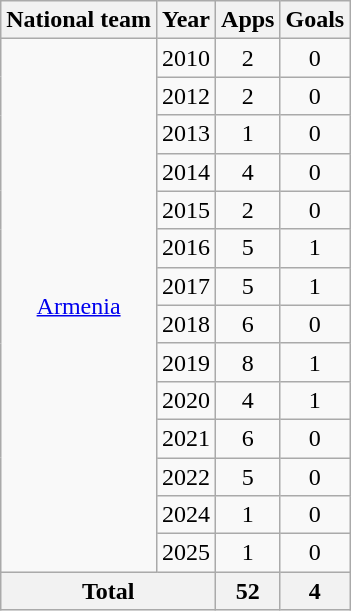<table class="wikitable" style="text-align:center">
<tr>
<th>National team</th>
<th>Year</th>
<th>Apps</th>
<th>Goals</th>
</tr>
<tr>
<td rowspan="14"><a href='#'>Armenia</a></td>
<td>2010</td>
<td>2</td>
<td>0</td>
</tr>
<tr>
<td>2012</td>
<td>2</td>
<td>0</td>
</tr>
<tr>
<td>2013</td>
<td>1</td>
<td>0</td>
</tr>
<tr>
<td>2014</td>
<td>4</td>
<td>0</td>
</tr>
<tr>
<td>2015</td>
<td>2</td>
<td>0</td>
</tr>
<tr>
<td>2016</td>
<td>5</td>
<td>1</td>
</tr>
<tr>
<td>2017</td>
<td>5</td>
<td>1</td>
</tr>
<tr>
<td>2018</td>
<td>6</td>
<td>0</td>
</tr>
<tr>
<td>2019</td>
<td>8</td>
<td>1</td>
</tr>
<tr>
<td>2020</td>
<td>4</td>
<td>1</td>
</tr>
<tr>
<td>2021</td>
<td>6</td>
<td>0</td>
</tr>
<tr>
<td>2022</td>
<td>5</td>
<td>0</td>
</tr>
<tr>
<td>2024</td>
<td>1</td>
<td>0</td>
</tr>
<tr>
<td>2025</td>
<td>1</td>
<td>0</td>
</tr>
<tr>
<th colspan="2">Total</th>
<th>52</th>
<th>4</th>
</tr>
</table>
